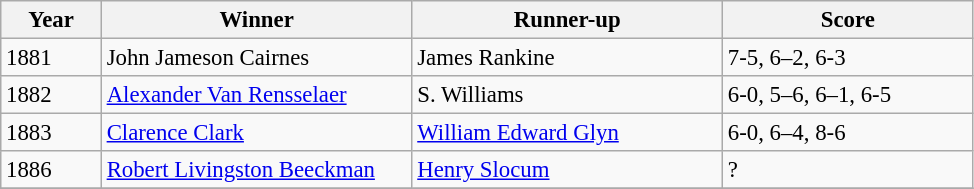<table class="wikitable" style="font-size:95%;">
<tr>
<th style="width:60px;">Year</th>
<th style="width:200px;">Winner</th>
<th style="width:200px;">Runner-up</th>
<th style="width:160px;">Score</th>
</tr>
<tr>
<td>1881</td>
<td> John Jameson Cairnes</td>
<td> James Rankine</td>
<td>7-5, 6–2, 6-3</td>
</tr>
<tr>
<td>1882</td>
<td> <a href='#'>Alexander Van Rensselaer</a></td>
<td> S. Williams</td>
<td>6-0, 5–6, 6–1, 6-5</td>
</tr>
<tr>
<td>1883</td>
<td> <a href='#'>Clarence Clark</a></td>
<td> <a href='#'>William Edward Glyn</a></td>
<td>6-0, 6–4, 8-6</td>
</tr>
<tr>
<td>1886</td>
<td> <a href='#'>Robert Livingston Beeckman</a></td>
<td> <a href='#'>Henry Slocum</a></td>
<td>?</td>
</tr>
<tr>
</tr>
</table>
